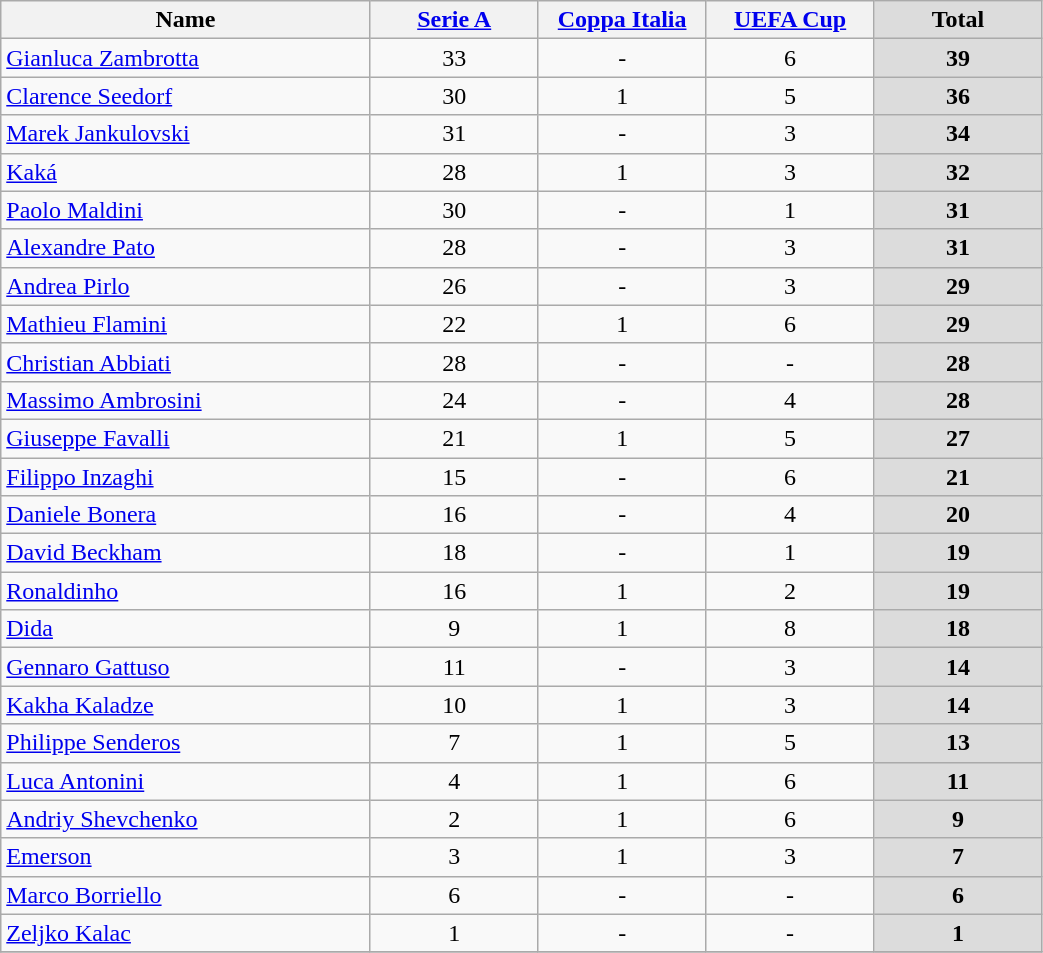<table class="wikitable" style="text-align: center;" width=55%>
<tr>
<th width=22%>Name</th>
<th width=10%><a href='#'>Serie A</a></th>
<th width=10%><a href='#'>Coppa Italia</a></th>
<th width=10%><a href='#'>UEFA Cup</a></th>
<th width=10% style="background: #DCDCDC">Total</th>
</tr>
<tr>
<td style="text-align:left;"> <a href='#'>Gianluca Zambrotta</a></td>
<td>33</td>
<td>-</td>
<td>6</td>
<th style="background: #DCDCDC">39</th>
</tr>
<tr>
<td style="text-align:left;"> <a href='#'>Clarence Seedorf</a></td>
<td>30</td>
<td>1</td>
<td>5</td>
<th style="background: #DCDCDC">36</th>
</tr>
<tr>
<td style="text-align:left;"> <a href='#'>Marek Jankulovski</a></td>
<td>31</td>
<td>-</td>
<td>3</td>
<th style="background: #DCDCDC">34</th>
</tr>
<tr>
<td style="text-align:left;"> <a href='#'>Kaká</a></td>
<td>28</td>
<td>1</td>
<td>3</td>
<th style="background: #DCDCDC">32</th>
</tr>
<tr>
<td style="text-align:left;"> <a href='#'>Paolo Maldini</a></td>
<td>30</td>
<td>-</td>
<td>1</td>
<th style="background: #DCDCDC">31</th>
</tr>
<tr>
<td style="text-align:left;"> <a href='#'>Alexandre Pato</a></td>
<td>28</td>
<td>-</td>
<td>3</td>
<th style="background: #DCDCDC">31</th>
</tr>
<tr>
<td style="text-align:left;"> <a href='#'>Andrea Pirlo</a></td>
<td>26</td>
<td>-</td>
<td>3</td>
<th style="background: #DCDCDC">29</th>
</tr>
<tr>
<td style="text-align:left;"> <a href='#'>Mathieu Flamini</a></td>
<td>22</td>
<td>1</td>
<td>6</td>
<th style="background: #DCDCDC">29</th>
</tr>
<tr>
<td style="text-align:left;"> <a href='#'>Christian Abbiati</a></td>
<td>28</td>
<td>-</td>
<td>-</td>
<th style="background: #DCDCDC">28</th>
</tr>
<tr>
<td style="text-align:left;"> <a href='#'>Massimo Ambrosini</a></td>
<td>24</td>
<td>-</td>
<td>4</td>
<th style="background: #DCDCDC">28</th>
</tr>
<tr>
<td style="text-align:left;"> <a href='#'>Giuseppe Favalli</a></td>
<td>21</td>
<td>1</td>
<td>5</td>
<th style="background: #DCDCDC">27</th>
</tr>
<tr>
<td style="text-align:left;"> <a href='#'>Filippo Inzaghi</a></td>
<td>15</td>
<td>-</td>
<td>6</td>
<th style="background: #DCDCDC">21</th>
</tr>
<tr>
<td style="text-align:left;"> <a href='#'>Daniele Bonera</a></td>
<td>16</td>
<td>-</td>
<td>4</td>
<th style="background: #DCDCDC">20</th>
</tr>
<tr>
<td style="text-align:left;"> <a href='#'>David Beckham</a></td>
<td>18</td>
<td>-</td>
<td>1</td>
<th style="background: #DCDCDC">19</th>
</tr>
<tr>
<td style="text-align:left;"> <a href='#'>Ronaldinho</a></td>
<td>16</td>
<td>1</td>
<td>2</td>
<th style="background: #DCDCDC">19</th>
</tr>
<tr>
<td style="text-align:left;"> <a href='#'>Dida</a></td>
<td>9</td>
<td>1</td>
<td>8</td>
<th style="background: #DCDCDC">18</th>
</tr>
<tr>
<td style="text-align:left;"> <a href='#'>Gennaro Gattuso</a></td>
<td>11</td>
<td>-</td>
<td>3</td>
<th style="background: #DCDCDC">14</th>
</tr>
<tr>
<td style="text-align:left;"> <a href='#'>Kakha Kaladze</a></td>
<td>10</td>
<td>1</td>
<td>3</td>
<th style="background: #DCDCDC">14</th>
</tr>
<tr>
<td style="text-align:left;"> <a href='#'>Philippe Senderos</a></td>
<td>7</td>
<td>1</td>
<td>5</td>
<th style="background: #DCDCDC">13</th>
</tr>
<tr>
<td style="text-align:left;"> <a href='#'>Luca Antonini</a></td>
<td>4</td>
<td>1</td>
<td>6</td>
<th style="background: #DCDCDC">11</th>
</tr>
<tr>
<td style="text-align:left;"> <a href='#'>Andriy Shevchenko</a></td>
<td>2</td>
<td>1</td>
<td>6</td>
<th style="background: #DCDCDC">9</th>
</tr>
<tr>
<td style="text-align:left;"> <a href='#'>Emerson</a></td>
<td>3</td>
<td>1</td>
<td>3</td>
<th style="background: #DCDCDC">7</th>
</tr>
<tr>
<td style="text-align:left;"> <a href='#'>Marco Borriello</a></td>
<td>6</td>
<td>-</td>
<td>-</td>
<th style="background: #DCDCDC">6</th>
</tr>
<tr>
<td style="text-align:left;"> <a href='#'>Zeljko Kalac</a></td>
<td>1</td>
<td>-</td>
<td>-</td>
<th style="background: #DCDCDC">1</th>
</tr>
<tr>
</tr>
</table>
